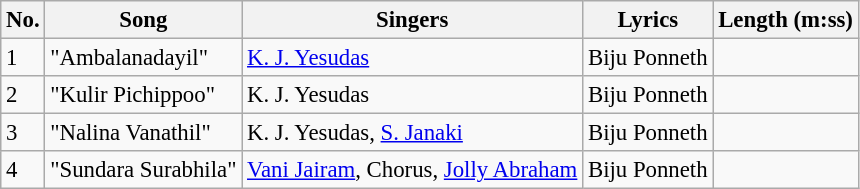<table class="wikitable" style="font-size:95%;">
<tr>
<th>No.</th>
<th>Song</th>
<th>Singers</th>
<th>Lyrics</th>
<th>Length (m:ss)</th>
</tr>
<tr>
<td>1</td>
<td>"Ambalanadayil"</td>
<td><a href='#'>K. J. Yesudas</a></td>
<td>Biju Ponneth</td>
<td></td>
</tr>
<tr>
<td>2</td>
<td>"Kulir Pichippoo"</td>
<td>K. J. Yesudas</td>
<td>Biju Ponneth</td>
<td></td>
</tr>
<tr>
<td>3</td>
<td>"Nalina Vanathil"</td>
<td>K. J. Yesudas, <a href='#'>S. Janaki</a></td>
<td>Biju Ponneth</td>
<td></td>
</tr>
<tr>
<td>4</td>
<td>"Sundara Surabhila"</td>
<td><a href='#'>Vani Jairam</a>, Chorus, <a href='#'>Jolly Abraham</a></td>
<td>Biju Ponneth</td>
<td></td>
</tr>
</table>
